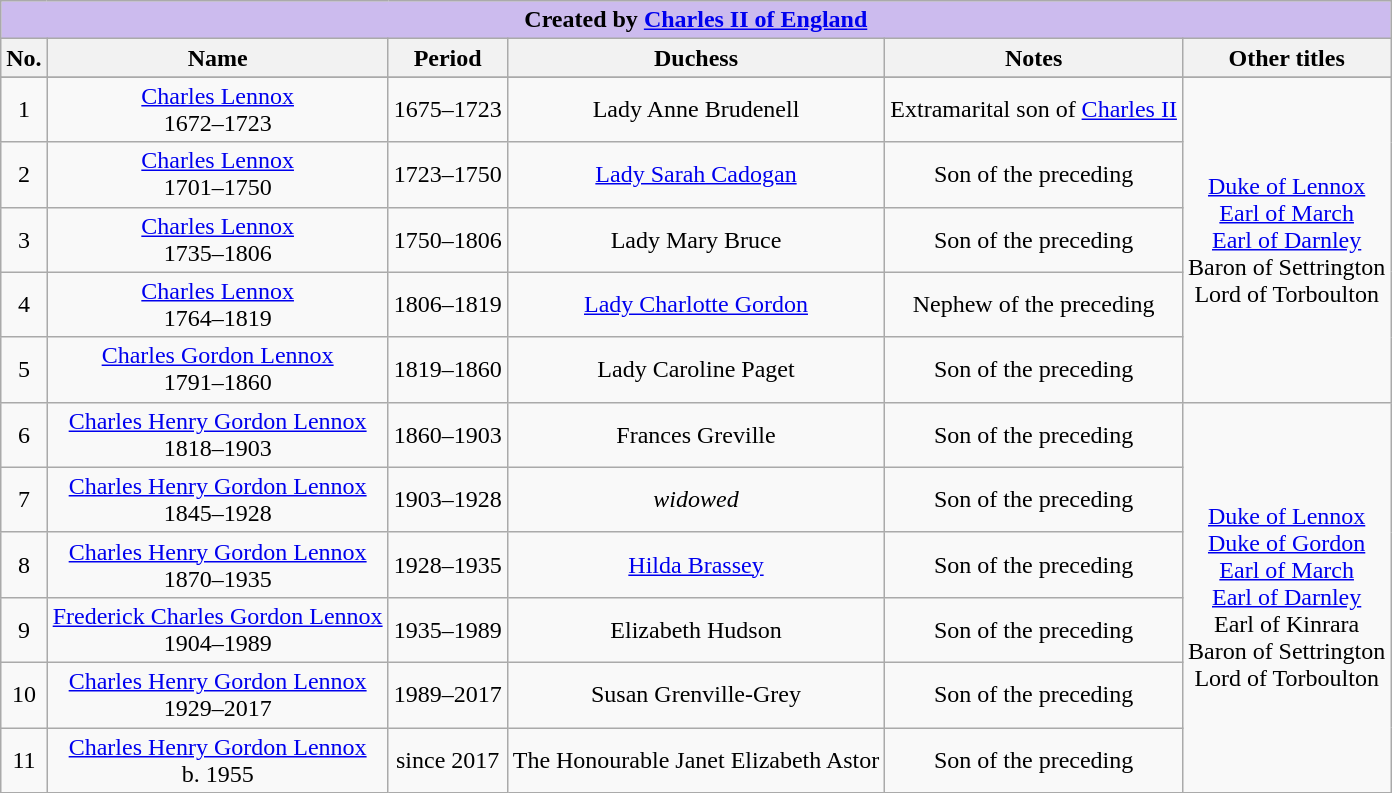<table style="text-align:center" class="wikitable">
<tr>
<th colspan="6" style="background-color: #cbe">Created by <a href='#'>Charles II of England</a></th>
</tr>
<tr>
<th>No.</th>
<th>Name</th>
<th>Period</th>
<th>Duchess</th>
<th>Notes</th>
<th>Other titles</th>
</tr>
<tr bgcolor="#dddddd" |>
</tr>
<tr>
<td>1</td>
<td><a href='#'>Charles Lennox</a><br>1672–1723</td>
<td>1675–1723</td>
<td>Lady Anne Brudenell</td>
<td>Extramarital son of <a href='#'>Charles II</a></td>
<td rowspan="5"><a href='#'>Duke of Lennox</a><br><a href='#'>Earl of March</a><br><a href='#'>Earl of Darnley</a><br>Baron of Settrington<br>Lord of Torboulton</td>
</tr>
<tr>
<td>2</td>
<td><a href='#'>Charles Lennox</a><br>1701–1750</td>
<td>1723–1750</td>
<td><a href='#'>Lady Sarah Cadogan</a></td>
<td>Son of the preceding</td>
</tr>
<tr>
<td>3</td>
<td><a href='#'>Charles Lennox</a><br>1735–1806</td>
<td>1750–1806</td>
<td>Lady Mary Bruce</td>
<td>Son of the preceding</td>
</tr>
<tr>
<td>4</td>
<td><a href='#'>Charles Lennox</a><br>1764–1819</td>
<td>1806–1819</td>
<td><a href='#'>Lady Charlotte Gordon</a></td>
<td>Nephew of the preceding</td>
</tr>
<tr>
<td>5</td>
<td><a href='#'>Charles Gordon Lennox</a><br>1791–1860</td>
<td>1819–1860</td>
<td>Lady Caroline Paget</td>
<td>Son of the preceding</td>
</tr>
<tr>
<td>6</td>
<td><a href='#'>Charles Henry Gordon Lennox</a><br>1818–1903</td>
<td>1860–1903</td>
<td>Frances Greville</td>
<td>Son of the preceding</td>
<td rowspan="6"><a href='#'>Duke of Lennox</a><br><a href='#'>Duke of Gordon</a><br><a href='#'>Earl of March</a><br><a href='#'>Earl of Darnley</a><br>Earl of Kinrara<br>Baron of Settrington<br>Lord of Torboulton</td>
</tr>
<tr>
<td>7</td>
<td><a href='#'>Charles Henry Gordon Lennox</a><br>1845–1928</td>
<td>1903–1928</td>
<td><em>widowed</em></td>
<td>Son of the preceding</td>
</tr>
<tr>
<td>8</td>
<td><a href='#'>Charles Henry Gordon Lennox</a><br>1870–1935</td>
<td>1928–1935</td>
<td><a href='#'>Hilda Brassey</a></td>
<td>Son of the preceding</td>
</tr>
<tr>
<td>9</td>
<td><a href='#'>Frederick Charles Gordon Lennox</a><br>1904–1989</td>
<td>1935–1989</td>
<td>Elizabeth Hudson</td>
<td>Son of the preceding</td>
</tr>
<tr>
<td>10</td>
<td><a href='#'>Charles Henry Gordon Lennox</a><br>1929–2017</td>
<td>1989–2017</td>
<td>Susan Grenville-Grey</td>
<td>Son of the preceding</td>
</tr>
<tr>
<td>11</td>
<td><a href='#'>Charles Henry Gordon Lennox</a><br> b. 1955</td>
<td>since 2017</td>
<td>The Honourable Janet Elizabeth Astor</td>
<td>Son of the preceding</td>
</tr>
</table>
